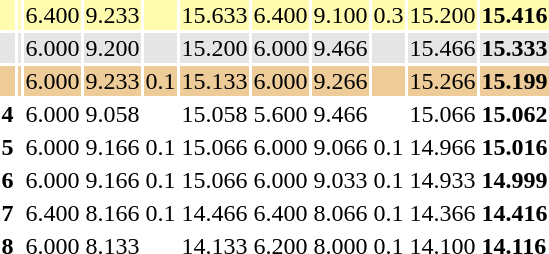<table>
<tr style="background:#fffcaf;">
<th scope=row style="text-align:center"></th>
<td style="text-align:left;"></td>
<td>6.400</td>
<td>9.233</td>
<td></td>
<td>15.633</td>
<td>6.400</td>
<td>9.100</td>
<td>0.3</td>
<td>15.200</td>
<td><strong>15.416</strong></td>
</tr>
<tr style="background:#e5e5e5;">
<th scope=row style="text-align:center"></th>
<td style="text-align:left;"></td>
<td>6.000</td>
<td>9.200</td>
<td></td>
<td>15.200</td>
<td>6.000</td>
<td>9.466</td>
<td></td>
<td>15.466</td>
<td><strong>15.333</strong></td>
</tr>
<tr style="background:#ec9;">
<th scope=row style="text-align:center"></th>
<td style="text-align:left;"></td>
<td>6.000</td>
<td>9.233</td>
<td>0.1</td>
<td>15.133</td>
<td>6.000</td>
<td>9.266</td>
<td></td>
<td>15.266</td>
<td><strong>15.199</strong></td>
</tr>
<tr>
<th scope=row style="text-align:center">4</th>
<td style="text-align:left;"></td>
<td>6.000</td>
<td>9.058</td>
<td></td>
<td>15.058</td>
<td>5.600</td>
<td>9.466</td>
<td></td>
<td>15.066</td>
<td><strong>15.062</strong></td>
</tr>
<tr>
<th scope=row style="text-align:center">5</th>
<td style="text-align:left;"></td>
<td>6.000</td>
<td>9.166</td>
<td>0.1</td>
<td>15.066</td>
<td>6.000</td>
<td>9.066</td>
<td>0.1</td>
<td>14.966</td>
<td><strong>15.016</strong></td>
</tr>
<tr>
<th scope=row style="text-align:center">6</th>
<td style="text-align:left;"></td>
<td>6.000</td>
<td>9.166</td>
<td>0.1</td>
<td>15.066</td>
<td>6.000</td>
<td>9.033</td>
<td>0.1</td>
<td>14.933</td>
<td><strong>14.999</strong></td>
</tr>
<tr>
<th scope=row style="text-align:center">7</th>
<td style="text-align:left;"></td>
<td>6.400</td>
<td>8.166</td>
<td>0.1</td>
<td>14.466</td>
<td>6.400</td>
<td>8.066</td>
<td>0.1</td>
<td>14.366</td>
<td><strong>14.416</strong></td>
</tr>
<tr>
<th scope=row style="text-align:center">8</th>
<td style="text-align:left;"></td>
<td>6.000</td>
<td>8.133</td>
<td></td>
<td>14.133</td>
<td>6.200</td>
<td>8.000</td>
<td>0.1</td>
<td>14.100</td>
<td><strong>14.116</strong></td>
</tr>
</table>
